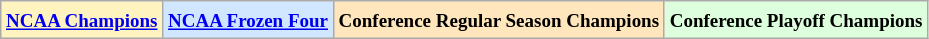<table class="wikitable" style="text-align: center; font-size: 95%">
<tr>
<td bgcolor="#FFF3BF"><small><strong><a href='#'>NCAA Champions</a> </strong></small></td>
<td bgcolor="#D0E7FF"><small><strong><a href='#'>NCAA Frozen Four</a></strong></small></td>
<td bgcolor="#FFE6BD"><small><strong>Conference Regular Season Champions</strong></small></td>
<td bgcolor="#ddffdd"><small><strong>Conference Playoff Champions</strong></small></td>
</tr>
</table>
